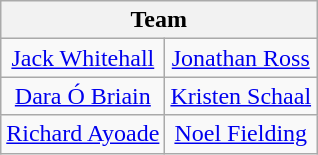<table class="wikitable" style="text-align:center">
<tr>
<th colspan=2 scope="col">Team</th>
</tr>
<tr>
<td><a href='#'>Jack Whitehall</a></td>
<td><a href='#'>Jonathan Ross</a></td>
</tr>
<tr>
<td><a href='#'>Dara Ó Briain</a></td>
<td><a href='#'>Kristen Schaal</a></td>
</tr>
<tr>
<td><a href='#'>Richard Ayoade</a></td>
<td><a href='#'>Noel Fielding</a></td>
</tr>
</table>
